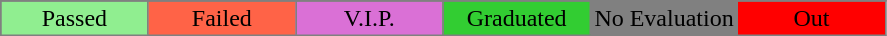<table border="2" cellpadding="2" style="background:gray; border:1px solid gray; border-collapse:collapse; margin:0 1em 1em 0; text-align:center">
<tr>
</tr>
<tr>
<td style="background:lightgreen;" width="16.6%">Passed</td>
<td style="background:tomato;" width="16.6%">Failed</td>
<td style="background:orchid;" width="16.6%">V.I.P.</td>
<td style="background:limegreen;" width="16.6%">Graduated</td>
<td style="background:gray;" width="16.6%">No Evaluation</td>
<td style="background:red;" width="16.6%">Out</td>
</tr>
</table>
